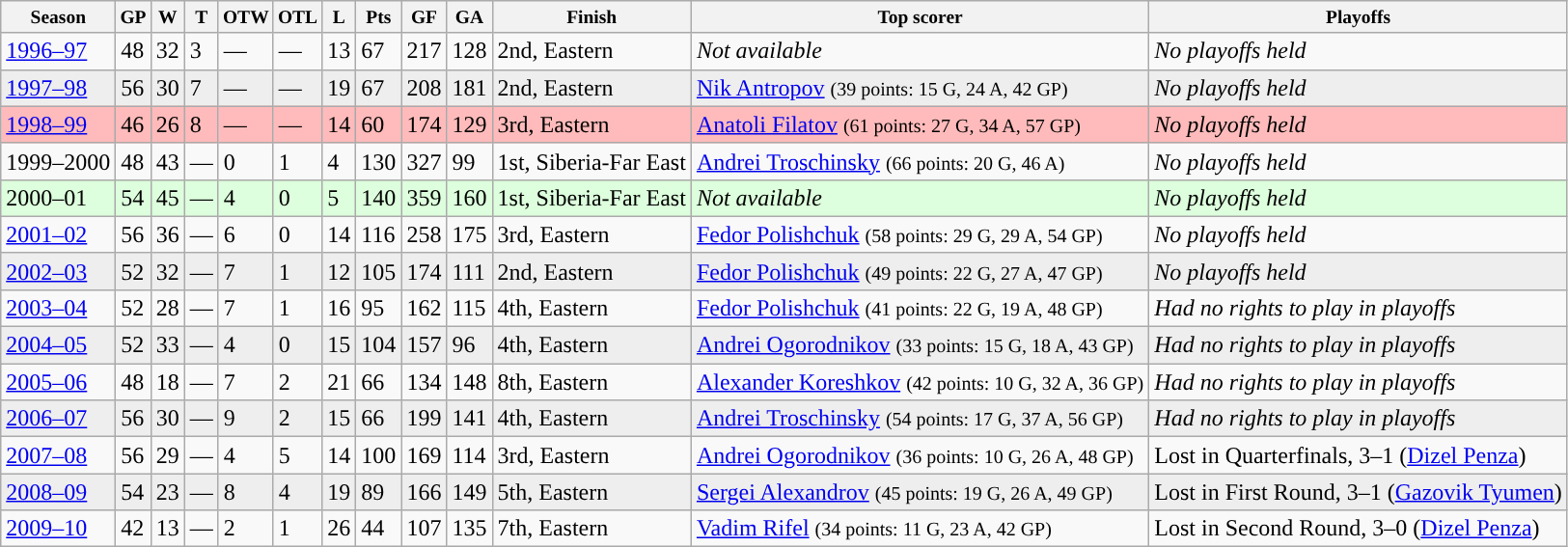<table class="wikitable">
<tr style="text-align:center; font-size:small; background:afeeee; padding:5px;"|>
<th>Season</th>
<th>GP</th>
<th>W</th>
<th>T</th>
<th>OTW</th>
<th>OTL</th>
<th>L</th>
<th>Pts</th>
<th>GF</th>
<th>GA</th>
<th>Finish</th>
<th>Top scorer</th>
<th>Playoffs</th>
</tr>
<tr>
<td><a href='#'>1996–97</a></td>
<td>48</td>
<td>32</td>
<td>3</td>
<td>—</td>
<td>—</td>
<td>13</td>
<td>67</td>
<td>217</td>
<td>128</td>
<td>2nd, Eastern</td>
<td><em>Not available</em></td>
<td><em>No playoffs held</em></td>
</tr>
<tr style="background:#eee;" ||>
<td><a href='#'>1997–98</a></td>
<td>56</td>
<td>30</td>
<td>7</td>
<td>—</td>
<td>—</td>
<td>19</td>
<td>67</td>
<td>208</td>
<td>181</td>
<td>2nd, Eastern</td>
<td><a href='#'>Nik Antropov</a> <small>(39 points: 15 G, 24 A, 42 GP)</small></td>
<td><em>No playoffs held</em></td>
</tr>
<tr bgcolor="#ffbbbb">
<td><a href='#'>1998–99</a></td>
<td>46</td>
<td>26</td>
<td>8</td>
<td>—</td>
<td>—</td>
<td>14</td>
<td>60</td>
<td>174</td>
<td>129</td>
<td>3rd, Eastern</td>
<td><a href='#'>Anatoli Filatov</a> <small>(61 points: 27 G, 34 A, 57 GP)</small></td>
<td><em>No playoffs held</em></td>
</tr>
<tr>
<td>1999–2000</td>
<td>48</td>
<td>43</td>
<td>—</td>
<td>0</td>
<td>1</td>
<td>4</td>
<td>130</td>
<td>327</td>
<td>99</td>
<td>1st, Siberia-Far East</td>
<td><a href='#'>Andrei Troschinsky</a> <small>(66 points: 20 G, 46 A)</small></td>
<td><em>No playoffs held</em></td>
</tr>
<tr bgcolor="#ddffdd">
<td>2000–01</td>
<td>54</td>
<td>45</td>
<td>—</td>
<td>4</td>
<td>0</td>
<td>5</td>
<td>140</td>
<td>359</td>
<td>160</td>
<td>1st, Siberia-Far East</td>
<td><em>Not available</em></td>
<td><em>No playoffs held</em></td>
</tr>
<tr>
<td><a href='#'>2001–02</a></td>
<td>56</td>
<td>36</td>
<td>—</td>
<td>6</td>
<td>0</td>
<td>14</td>
<td>116</td>
<td>258</td>
<td>175</td>
<td>3rd, Eastern</td>
<td><a href='#'>Fedor Polishchuk</a> <small>(58 points: 29 G, 29 A, 54 GP)</small></td>
<td><em>No playoffs held</em></td>
</tr>
<tr style="background:#eee;">
<td><a href='#'>2002–03</a></td>
<td>52</td>
<td>32</td>
<td>—</td>
<td>7</td>
<td>1</td>
<td>12</td>
<td>105</td>
<td>174</td>
<td>111</td>
<td>2nd, Eastern</td>
<td><a href='#'>Fedor Polishchuk</a> <small>(49 points: 22 G, 27 A, 47 GP)</small></td>
<td><em>No playoffs held</em></td>
</tr>
<tr>
<td><a href='#'>2003–04</a></td>
<td>52</td>
<td>28</td>
<td>—</td>
<td>7</td>
<td>1</td>
<td>16</td>
<td>95</td>
<td>162</td>
<td>115</td>
<td>4th, Eastern</td>
<td><a href='#'>Fedor Polishchuk</a> <small>(41 points: 22 G, 19 A, 48 GP)</small></td>
<td><em>Had no rights to play in playoffs</em></td>
</tr>
<tr style="background:#eee;">
<td><a href='#'>2004–05</a></td>
<td>52</td>
<td>33</td>
<td>—</td>
<td>4</td>
<td>0</td>
<td>15</td>
<td>104</td>
<td>157</td>
<td>96</td>
<td>4th, Eastern</td>
<td><a href='#'>Andrei Ogorodnikov</a> <small>(33 points: 15 G, 18 A, 43 GP)</small></td>
<td><em>Had no rights to play in playoffs</em></td>
</tr>
<tr>
<td><a href='#'>2005–06</a></td>
<td>48</td>
<td>18</td>
<td>—</td>
<td>7</td>
<td>2</td>
<td>21</td>
<td>66</td>
<td>134</td>
<td>148</td>
<td>8th, Eastern</td>
<td><a href='#'>Alexander Koreshkov</a> <small>(42 points: 10 G, 32 A, 36 GP)</small></td>
<td><em>Had no rights to play in playoffs</em></td>
</tr>
<tr style="background:#eee;">
<td><a href='#'>2006–07</a></td>
<td>56</td>
<td>30</td>
<td>—</td>
<td>9</td>
<td>2</td>
<td>15</td>
<td>66</td>
<td>199</td>
<td>141</td>
<td>4th, Eastern</td>
<td><a href='#'>Andrei Troschinsky</a> <small>(54 points: 17 G, 37 A, 56 GP)</small></td>
<td><em>Had no rights to play in playoffs</em></td>
</tr>
<tr>
<td><a href='#'>2007–08</a></td>
<td>56</td>
<td>29</td>
<td>—</td>
<td>4</td>
<td>5</td>
<td>14</td>
<td>100</td>
<td>169</td>
<td>114</td>
<td>3rd, Eastern</td>
<td><a href='#'>Andrei Ogorodnikov</a> <small>(36 points: 10 G, 26 A, 48 GP)</small></td>
<td>Lost in Quarterfinals, 3–1 (<a href='#'>Dizel Penza</a>)</td>
</tr>
<tr style="background:#eee;">
<td><a href='#'>2008–09</a></td>
<td>54</td>
<td>23</td>
<td>—</td>
<td>8</td>
<td>4</td>
<td>19</td>
<td>89</td>
<td>166</td>
<td>149</td>
<td>5th, Eastern</td>
<td><a href='#'>Sergei Alexandrov</a> <small>(45 points: 19 G, 26 A, 49 GP)</small></td>
<td>Lost in First Round, 3–1 (<a href='#'>Gazovik Tyumen</a>)</td>
</tr>
<tr>
<td><a href='#'>2009–10</a></td>
<td>42</td>
<td>13</td>
<td>—</td>
<td>2</td>
<td>1</td>
<td>26</td>
<td>44</td>
<td>107</td>
<td>135</td>
<td>7th, Eastern</td>
<td><a href='#'>Vadim Rifel</a> <small>(34 points: 11 G, 23 A, 42 GP)</small></td>
<td>Lost in Second Round, 3–0 (<a href='#'>Dizel Penza</a>)</td>
</tr>
</table>
